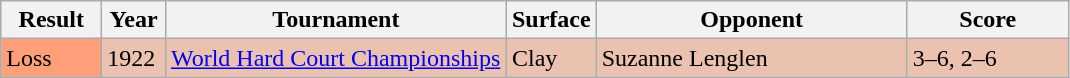<table class='sortable wikitable'>
<tr>
<th style="width:60px" class="unsortable">Result</th>
<th style="width:35px">Year</th>
<th style="width:220px">Tournament</th>
<th style="width:50px">Surface</th>
<th style="width:200px">Opponent</th>
<th style="width:100px" class="unsortable">Score</th>
</tr>
<tr style="background:#ebc2af;">
<td style="background:#ffa07a;">Loss</td>
<td>1922</td>
<td><a href='#'>World Hard Court Championships</a></td>
<td>Clay</td>
<td> Suzanne Lenglen</td>
<td>3–6, 2–6</td>
</tr>
</table>
